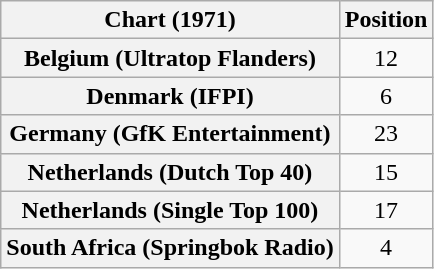<table class="wikitable sortable plainrowheaders" style="text-align:center">
<tr>
<th>Chart (1971)</th>
<th>Position</th>
</tr>
<tr>
<th scope="row">Belgium (Ultratop Flanders)</th>
<td>12</td>
</tr>
<tr>
<th scope="row">Denmark (IFPI)</th>
<td>6</td>
</tr>
<tr>
<th scope="row">Germany (GfK Entertainment)</th>
<td>23</td>
</tr>
<tr>
<th scope="row">Netherlands (Dutch Top 40)</th>
<td>15</td>
</tr>
<tr>
<th scope="row">Netherlands (Single Top 100)</th>
<td>17</td>
</tr>
<tr>
<th scope="row">South Africa (Springbok Radio)</th>
<td>4</td>
</tr>
</table>
